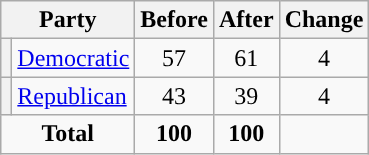<table class="wikitable" style="text-align:center;">
<tr>
<th colspan="2">Party</th>
<th>Before</th>
<th>After</th>
<th>Change</th>
</tr>
<tr>
<th style="background-color:"></th>
<td style="text-align:left;"><a href='#'>Democratic</a></td>
<td>57</td>
<td>61</td>
<td> 4</td>
</tr>
<tr>
<th style="background-color:"></th>
<td style="text-align:left;"><a href='#'>Republican</a></td>
<td>43</td>
<td>39</td>
<td> 4</td>
</tr>
<tr>
<td colspan="2"><strong>Total</strong></td>
<td><strong>100</strong></td>
<td><strong>100</strong></td>
<td></td>
</tr>
</table>
